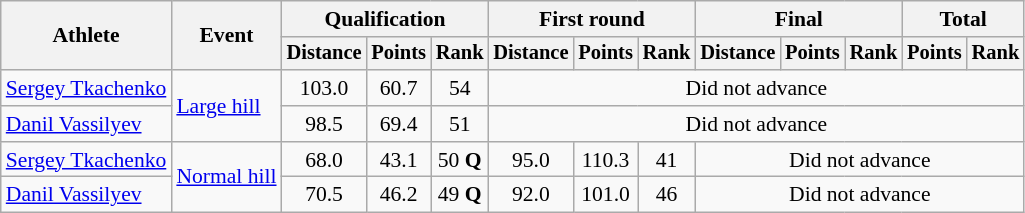<table class="wikitable" style="font-size:90%">
<tr>
<th rowspan=2>Athlete</th>
<th rowspan=2>Event</th>
<th colspan=3>Qualification</th>
<th colspan=3>First round</th>
<th colspan=3>Final</th>
<th colspan=2>Total</th>
</tr>
<tr style="font-size:95%">
<th>Distance</th>
<th>Points</th>
<th>Rank</th>
<th>Distance</th>
<th>Points</th>
<th>Rank</th>
<th>Distance</th>
<th>Points</th>
<th>Rank</th>
<th>Points</th>
<th>Rank</th>
</tr>
<tr align=center>
<td align=left><a href='#'>Sergey Tkachenko</a></td>
<td align=left rowspan=2><a href='#'>Large hill</a></td>
<td>103.0</td>
<td>60.7</td>
<td>54</td>
<td colspan="8">Did not advance</td>
</tr>
<tr align=center>
<td align=left><a href='#'>Danil Vassilyev</a></td>
<td>98.5</td>
<td>69.4</td>
<td>51</td>
<td colspan="8">Did not advance</td>
</tr>
<tr align=center>
<td align=left><a href='#'>Sergey Tkachenko</a></td>
<td align=left rowspan=2><a href='#'>Normal hill</a></td>
<td>68.0</td>
<td>43.1</td>
<td>50 <strong>Q</strong></td>
<td>95.0</td>
<td>110.3</td>
<td>41</td>
<td colspan="5">Did not advance</td>
</tr>
<tr align=center>
<td align=left><a href='#'>Danil Vassilyev</a></td>
<td>70.5</td>
<td>46.2</td>
<td>49 <strong>Q</strong></td>
<td>92.0</td>
<td>101.0</td>
<td>46</td>
<td colspan="5">Did not advance</td>
</tr>
</table>
